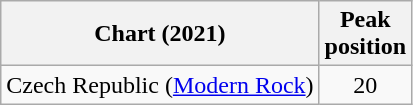<table class="wikitable sortable">
<tr>
<th>Chart (2021)</th>
<th>Peak<br>position</th>
</tr>
<tr>
<td>Czech Republic (<a href='#'>Modern Rock</a>)</td>
<td style="text-align:center;">20</td>
</tr>
</table>
